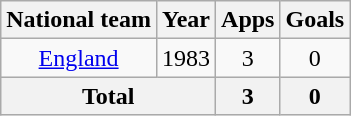<table class=wikitable style="text-align: center">
<tr>
<th>National team</th>
<th>Year</th>
<th>Apps</th>
<th>Goals</th>
</tr>
<tr>
<td><a href='#'>England</a></td>
<td>1983</td>
<td>3</td>
<td>0</td>
</tr>
<tr>
<th colspan=2>Total</th>
<th>3</th>
<th>0</th>
</tr>
</table>
